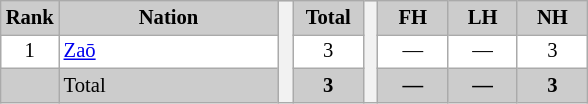<table class="wikitable plainrowheaders" style="background:#fff; font-size:86%; line-height:16px; border:grey solid 1px; border-collapse:collapse;">
<tr style="background:#ccc; text-align:center;">
<th style="background:#ccc;">Rank</th>
<th style="background:#ccc;">Nation</th>
<th rowspan="3" width="2"> </th>
<th width="40" style="background:#ccc;">Total</th>
<th rowspan="3" width="2"> </th>
<th style="background:#ccc;" width="40">FH</th>
<th style="background:#ccc;" width="40">LH</th>
<th style="background:#ccc;" width="40">NH</th>
</tr>
<tr align=center>
<td align=center>1</td>
<td align=left width=140> <a href='#'>Zaō</a></td>
<td>3</td>
<td>—</td>
<td>—</td>
<td>3</td>
</tr>
<tr bgcolor=#D3D3D3 align=center>
<th style="background:#ccc;"></th>
<td style="background:#ccc;" align=left>Total</td>
<td style="background:#ccc;"><strong>3</strong></td>
<td style="background:#ccc;"><strong> — </strong></td>
<td style="background:#ccc;"><strong> — </strong></td>
<td style="background:#ccc;"><strong>3</strong></td>
</tr>
</table>
